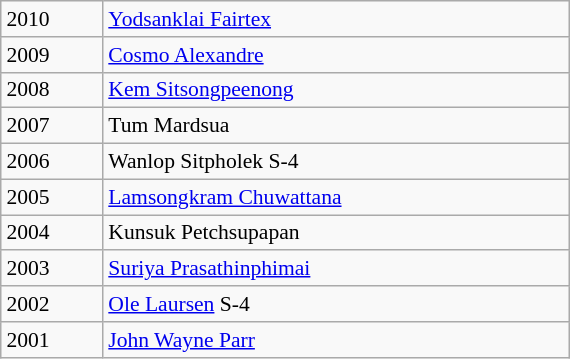<table class="wikitable"  style="margin:auto; width:30%; font-size:90%;">
<tr>
<td>2010</td>
<td> <a href='#'>Yodsanklai Fairtex</a></td>
</tr>
<tr>
<td>2009</td>
<td> <a href='#'>Cosmo Alexandre</a></td>
</tr>
<tr>
<td>2008</td>
<td> <a href='#'>Kem Sitsongpeenong</a></td>
</tr>
<tr>
<td>2007</td>
<td> Tum Mardsua</td>
</tr>
<tr>
<td>2006</td>
<td> Wanlop Sitpholek S-4</td>
</tr>
<tr>
<td>2005</td>
<td> <a href='#'>Lamsongkram Chuwattana</a></td>
</tr>
<tr>
<td>2004</td>
<td> Kunsuk Petchsupapan</td>
</tr>
<tr>
<td>2003</td>
<td> <a href='#'>Suriya Prasathinphimai</a></td>
</tr>
<tr>
<td>2002</td>
<td> <a href='#'>Ole Laursen</a> S-4</td>
</tr>
<tr>
<td>2001</td>
<td> <a href='#'>John Wayne Parr</a></td>
</tr>
</table>
